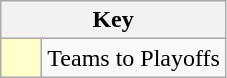<table class="wikitable" style="text-align: center;">
<tr>
<th colspan=2>Key</th>
</tr>
<tr>
<td style="background:#ffffcc; width:20px;"></td>
<td align=left>Teams to Playoffs</td>
</tr>
</table>
